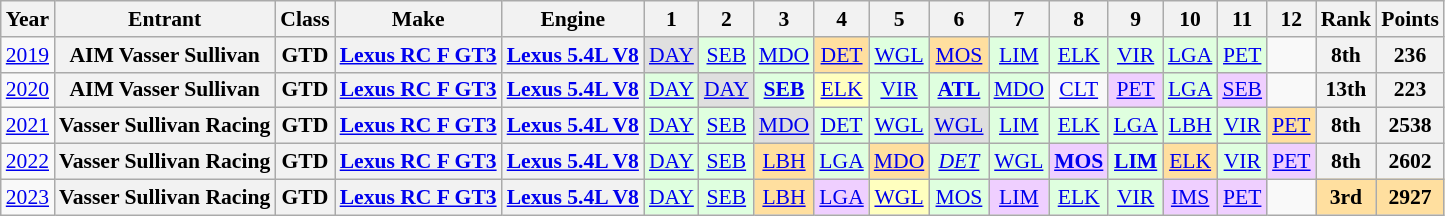<table class="wikitable" style="text-align:center; font-size:90%">
<tr>
<th>Year</th>
<th>Entrant</th>
<th>Class</th>
<th>Make</th>
<th>Engine</th>
<th>1</th>
<th>2</th>
<th>3</th>
<th>4</th>
<th>5</th>
<th>6</th>
<th>7</th>
<th>8</th>
<th>9</th>
<th>10</th>
<th>11</th>
<th>12</th>
<th>Rank</th>
<th>Points</th>
</tr>
<tr>
<td><a href='#'>2019</a></td>
<th>AIM Vasser Sullivan</th>
<th>GTD</th>
<th><a href='#'>Lexus RC F GT3</a></th>
<th><a href='#'>Lexus 5.4L V8</a></th>
<td style="background:#DFDFDF;"><a href='#'>DAY</a><br></td>
<td style="background:#DFFFDF;"><a href='#'>SEB</a><br></td>
<td style="background:#DFFFDF;"><a href='#'>MDO</a><br></td>
<td style="background:#FFDF9F;"><a href='#'>DET</a><br></td>
<td style="background:#DFFFDF;"><a href='#'>WGL</a><br></td>
<td style="background:#FFDF9F;"><a href='#'>MOS</a><br></td>
<td style="background:#DFFFDF;"><a href='#'>LIM</a><br></td>
<td style="background:#DFFFDF;"><a href='#'>ELK</a><br></td>
<td style="background:#DFFFDF;"><a href='#'>VIR</a><br></td>
<td style="background:#DFFFDF;"><a href='#'>LGA</a><br></td>
<td style="background:#DFFFDF;"><a href='#'>PET</a><br></td>
<td></td>
<th>8th</th>
<th>236</th>
</tr>
<tr>
<td><a href='#'>2020</a></td>
<th>AIM Vasser Sullivan</th>
<th>GTD</th>
<th><a href='#'>Lexus RC F GT3</a></th>
<th><a href='#'>Lexus 5.4L V8</a></th>
<td style="background:#DFFFDF;"><a href='#'>DAY</a><br></td>
<td style="background:#DFDFDF;"><a href='#'>DAY</a><br></td>
<td style="background:#DFFFDF;"><strong><a href='#'>SEB</a></strong><br></td>
<td style="background:#FFFFBF;"><a href='#'>ELK</a><br></td>
<td style="background:#DFFFDF;"><a href='#'>VIR</a><br></td>
<td style="background:#DFFFDF;"><strong><a href='#'>ATL</a></strong><br></td>
<td style="background:#DFFFDF;"><a href='#'>MDO</a><br></td>
<td><a href='#'>CLT</a></td>
<td style="background:#EFCFFF;"><a href='#'>PET</a><br></td>
<td style="background:#DFFFDF;"><a href='#'>LGA</a><br></td>
<td style="background:#EFCFFF;"><a href='#'>SEB</a><br></td>
<td></td>
<th>13th</th>
<th>223</th>
</tr>
<tr>
<td><a href='#'>2021</a></td>
<th>Vasser Sullivan Racing</th>
<th>GTD</th>
<th><a href='#'>Lexus RC F GT3</a></th>
<th><a href='#'>Lexus 5.4L V8</a></th>
<td style="background:#DFFFDF;"><a href='#'>DAY</a><br></td>
<td style="background:#DFFFDF;"><a href='#'>SEB</a><br></td>
<td style="background:#DFDFDF;"><a href='#'>MDO</a><br></td>
<td style="background:#DFFFDF;"><a href='#'>DET</a><br></td>
<td style="background:#DFFFDF;"><a href='#'>WGL</a><br></td>
<td style="background:#DFDFDF;"><a href='#'>WGL</a><br></td>
<td style="background:#DFFFDF;"><a href='#'>LIM</a><br></td>
<td style="background:#DFFFDF;"><a href='#'>ELK</a><br></td>
<td style="background:#DFFFDF;"><a href='#'>LGA</a><br></td>
<td style="background:#DFFFDF;"><a href='#'>LBH</a><br></td>
<td style="background:#DFFFDF;"><a href='#'>VIR</a><br></td>
<td style="background:#FFDF9F;"><a href='#'>PET</a><br></td>
<th>8th</th>
<th>2538</th>
</tr>
<tr>
<td><a href='#'>2022</a></td>
<th>Vasser Sullivan Racing</th>
<th>GTD</th>
<th><a href='#'>Lexus RC F GT3</a></th>
<th><a href='#'>Lexus 5.4L V8</a></th>
<td style="background:#DFFFDF;"><a href='#'>DAY</a><br></td>
<td style="background:#DFFFDF;"><a href='#'>SEB</a><br></td>
<td style="background:#FFDF9F;"><a href='#'>LBH</a><br></td>
<td style="background:#DFFFDF;"><a href='#'>LGA</a><br></td>
<td style="background:#FFDF9F;"><a href='#'>MDO</a><br></td>
<td style="background:#DFFFDF;"><em><a href='#'>DET</a></em><br></td>
<td style="background:#DFFFDF;"><a href='#'>WGL</a><br></td>
<td style="background:#EFCFFF;"><strong><a href='#'>MOS</a></strong><br></td>
<td style="background:#DFFFDF;"><strong><a href='#'>LIM</a></strong><br></td>
<td style="background:#FFDF9F;"><a href='#'>ELK</a><br></td>
<td style="background:#DFFFDF;"><a href='#'>VIR</a><br></td>
<td style="background:#EFCFFF;"><a href='#'>PET</a><br></td>
<th>8th</th>
<th>2602</th>
</tr>
<tr>
<td><a href='#'>2023</a></td>
<th>Vasser Sullivan Racing</th>
<th>GTD</th>
<th><a href='#'>Lexus RC F GT3</a></th>
<th><a href='#'>Lexus 5.4L V8</a></th>
<td style="background:#DFFFDF;"><a href='#'>DAY</a><br></td>
<td style="background:#DFFFDF;"><a href='#'>SEB</a><br></td>
<td style="background:#FFDF9F;"><a href='#'>LBH</a><br></td>
<td style="background:#EFCFFF;"><a href='#'>LGA</a><br></td>
<td style="background:#FFFFBF;"><a href='#'>WGL</a><br></td>
<td style="background:#DFFFDF;"><a href='#'>MOS</a><br></td>
<td style="background:#EFCFFF;"><a href='#'>LIM</a><br></td>
<td style="background:#DFFFDF;"><a href='#'>ELK</a><br></td>
<td style="background:#DFFFDF;"><a href='#'>VIR</a><br></td>
<td style="background:#EFCFFF;"><a href='#'>IMS</a><br></td>
<td style="background:#EFCFFF;"><a href='#'>PET</a><br></td>
<td></td>
<th style="background:#FFDF9F;">3rd</th>
<th style="background:#FFDF9F;">2927</th>
</tr>
</table>
